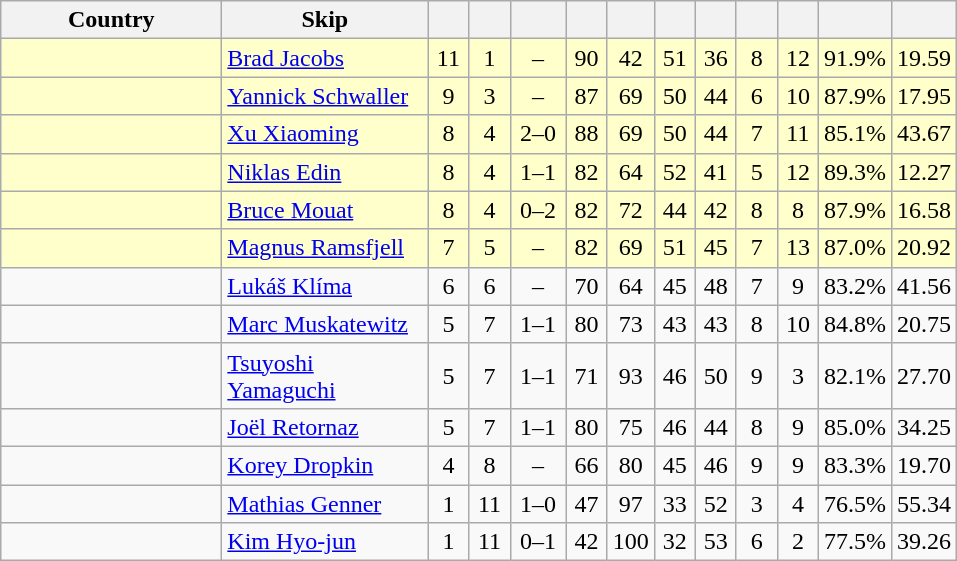<table class=wikitable  style="text-align:center;">
<tr>
<th width=140>Country</th>
<th width=130>Skip</th>
<th width=20></th>
<th width=20></th>
<th width=30></th>
<th width=20></th>
<th width=20></th>
<th width=20></th>
<th width=20></th>
<th width=20></th>
<th width=20></th>
<th width=20></th>
<th width=20></th>
</tr>
<tr bgcolor=#ffffcc>
<td style="text-align:left;"></td>
<td style="text-align:left;"><a href='#'>Brad Jacobs</a></td>
<td>11</td>
<td>1</td>
<td>–</td>
<td>90</td>
<td>42</td>
<td>51</td>
<td>36</td>
<td>8</td>
<td>12</td>
<td>91.9%</td>
<td>19.59</td>
</tr>
<tr bgcolor=#ffffcc>
<td style="text-align:left;"></td>
<td style="text-align:left;"><a href='#'>Yannick Schwaller</a></td>
<td>9</td>
<td>3</td>
<td>–</td>
<td>87</td>
<td>69</td>
<td>50</td>
<td>44</td>
<td>6</td>
<td>10</td>
<td>87.9%</td>
<td>17.95</td>
</tr>
<tr bgcolor=#ffffcc>
<td style="text-align:left;"></td>
<td style="text-align:left;"><a href='#'>Xu Xiaoming</a></td>
<td>8</td>
<td>4</td>
<td>2–0</td>
<td>88</td>
<td>69</td>
<td>50</td>
<td>44</td>
<td>7</td>
<td>11</td>
<td>85.1%</td>
<td>43.67</td>
</tr>
<tr bgcolor=#ffffcc>
<td style="text-align:left;"></td>
<td style="text-align:left;"><a href='#'>Niklas Edin</a></td>
<td>8</td>
<td>4</td>
<td>1–1</td>
<td>82</td>
<td>64</td>
<td>52</td>
<td>41</td>
<td>5</td>
<td>12</td>
<td>89.3%</td>
<td>12.27</td>
</tr>
<tr bgcolor=#ffffcc>
<td style="text-align:left;"></td>
<td style="text-align:left;"><a href='#'>Bruce Mouat</a></td>
<td>8</td>
<td>4</td>
<td>0–2</td>
<td>82</td>
<td>72</td>
<td>44</td>
<td>42</td>
<td>8</td>
<td>8</td>
<td>87.9%</td>
<td>16.58</td>
</tr>
<tr bgcolor=#ffffcc>
<td style="text-align:left;"></td>
<td style="text-align:left;"><a href='#'>Magnus Ramsfjell</a></td>
<td>7</td>
<td>5</td>
<td>–</td>
<td>82</td>
<td>69</td>
<td>51</td>
<td>45</td>
<td>7</td>
<td>13</td>
<td>87.0%</td>
<td>20.92</td>
</tr>
<tr>
<td style="text-align:left;"></td>
<td style="text-align:left;"><a href='#'>Lukáš Klíma</a></td>
<td>6</td>
<td>6</td>
<td>–</td>
<td>70</td>
<td>64</td>
<td>45</td>
<td>48</td>
<td>7</td>
<td>9</td>
<td>83.2%</td>
<td>41.56</td>
</tr>
<tr>
<td style="text-align:left;"></td>
<td style="text-align:left;"><a href='#'>Marc Muskatewitz</a></td>
<td>5</td>
<td>7</td>
<td>1–1</td>
<td>80</td>
<td>73</td>
<td>43</td>
<td>43</td>
<td>8</td>
<td>10</td>
<td>84.8%</td>
<td>20.75</td>
</tr>
<tr>
<td style="text-align:left;"></td>
<td style="text-align:left;"><a href='#'>Tsuyoshi Yamaguchi</a></td>
<td>5</td>
<td>7</td>
<td>1–1</td>
<td>71</td>
<td>93</td>
<td>46</td>
<td>50</td>
<td>9</td>
<td>3</td>
<td>82.1%</td>
<td>27.70</td>
</tr>
<tr>
<td style="text-align:left;"></td>
<td style="text-align:left;"><a href='#'>Joël Retornaz</a></td>
<td>5</td>
<td>7</td>
<td>1–1</td>
<td>80</td>
<td>75</td>
<td>46</td>
<td>44</td>
<td>8</td>
<td>9</td>
<td>85.0%</td>
<td>34.25</td>
</tr>
<tr>
<td style="text-align:left;"></td>
<td style="text-align:left;"><a href='#'>Korey Dropkin</a></td>
<td>4</td>
<td>8</td>
<td>–</td>
<td>66</td>
<td>80</td>
<td>45</td>
<td>46</td>
<td>9</td>
<td>9</td>
<td>83.3%</td>
<td>19.70</td>
</tr>
<tr>
<td style="text-align:left;"></td>
<td style="text-align:left;"><a href='#'>Mathias Genner</a></td>
<td>1</td>
<td>11</td>
<td>1–0</td>
<td>47</td>
<td>97</td>
<td>33</td>
<td>52</td>
<td>3</td>
<td>4</td>
<td>76.5%</td>
<td>55.34</td>
</tr>
<tr>
<td style="text-align:left;"></td>
<td style="text-align:left;"><a href='#'>Kim Hyo-jun</a></td>
<td>1</td>
<td>11</td>
<td>0–1</td>
<td>42</td>
<td>100</td>
<td>32</td>
<td>53</td>
<td>6</td>
<td>2</td>
<td>77.5%</td>
<td>39.26</td>
</tr>
</table>
